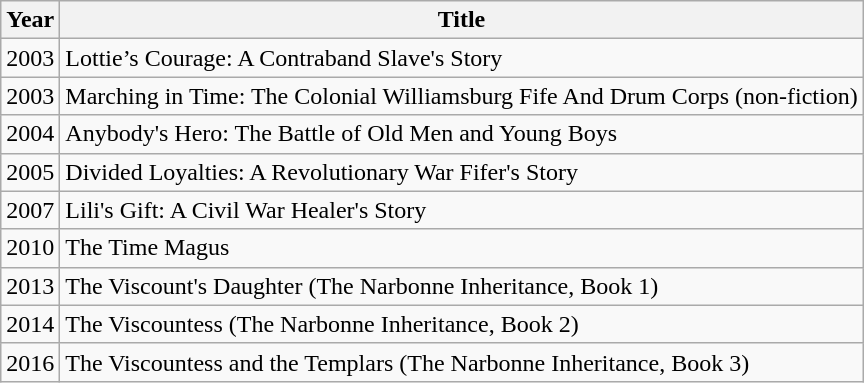<table class="wikitable">
<tr>
<th>Year</th>
<th>Title</th>
</tr>
<tr>
<td>2003</td>
<td>Lottie’s Courage: A Contraband Slave's Story</td>
</tr>
<tr>
<td>2003</td>
<td>Marching in Time: The Colonial Williamsburg Fife And Drum Corps (non-fiction)</td>
</tr>
<tr>
<td>2004</td>
<td>Anybody's Hero: The Battle of Old Men and Young Boys</td>
</tr>
<tr>
<td>2005</td>
<td>Divided Loyalties: A Revolutionary War Fifer's Story</td>
</tr>
<tr>
<td>2007</td>
<td>Lili's Gift: A Civil War Healer's Story</td>
</tr>
<tr>
<td>2010</td>
<td>The Time Magus</td>
</tr>
<tr>
<td>2013</td>
<td>The Viscount's Daughter (The Narbonne Inheritance, Book 1)</td>
</tr>
<tr>
<td>2014</td>
<td>The Viscountess (The Narbonne Inheritance, Book 2)</td>
</tr>
<tr>
<td>2016</td>
<td>The Viscountess and the Templars (The Narbonne Inheritance, Book 3)</td>
</tr>
</table>
